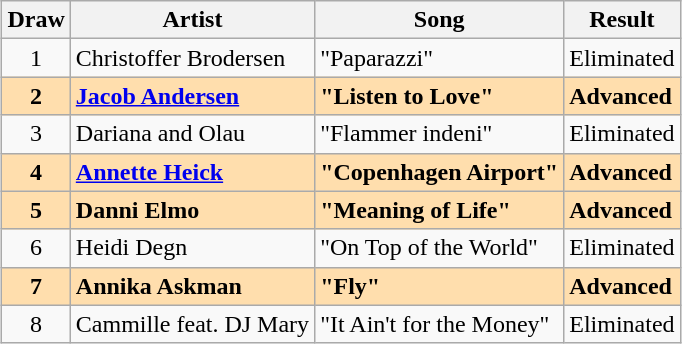<table class="sortable wikitable" style="margin: 1em auto 1em auto; text-align:center">
<tr>
<th>Draw</th>
<th>Artist</th>
<th>Song</th>
<th>Result</th>
</tr>
<tr>
<td>1</td>
<td align="left">Christoffer Brodersen</td>
<td align="left">"Paparazzi"</td>
<td align="left">Eliminated</td>
</tr>
<tr style="font-weight:bold; background:navajowhite">
<td>2</td>
<td align="left"><a href='#'>Jacob Andersen</a></td>
<td align="left">"Listen to Love"</td>
<td align="left">Advanced</td>
</tr>
<tr>
<td>3</td>
<td align="left">Dariana and Olau</td>
<td align="left">"Flammer indeni"</td>
<td align="left">Eliminated</td>
</tr>
<tr style="font-weight:bold; background:navajowhite">
<td>4</td>
<td align="left"><a href='#'>Annette Heick</a></td>
<td align="left">"Copenhagen Airport"</td>
<td align="left">Advanced</td>
</tr>
<tr style="font-weight:bold; background:navajowhite">
<td>5</td>
<td align="left">Danni Elmo</td>
<td align="left">"Meaning of Life"</td>
<td align="left">Advanced</td>
</tr>
<tr>
<td>6</td>
<td align="left">Heidi Degn</td>
<td align="left">"On Top of the World"</td>
<td align="left">Eliminated</td>
</tr>
<tr style="font-weight:bold; background:navajowhite">
<td>7</td>
<td align="left">Annika Askman</td>
<td align="left">"Fly"</td>
<td align="left">Advanced</td>
</tr>
<tr>
<td>8</td>
<td align="left">Cammille feat. DJ Mary</td>
<td align="left">"It Ain't for the Money"</td>
<td align="left">Eliminated</td>
</tr>
</table>
